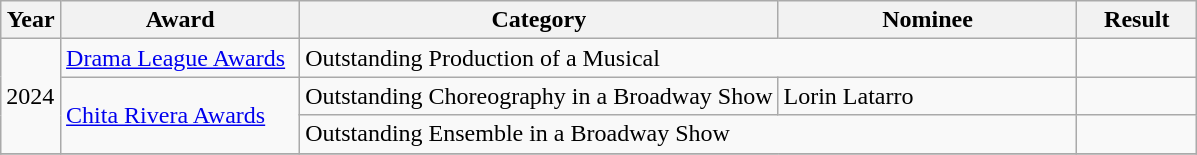<table class="wikitable">
<tr>
<th width="5%">Year</th>
<th width="20%">Award</th>
<th width="40%">Category</th>
<th width="25%">Nominee</th>
<th width="10%">Result</th>
</tr>
<tr>
<td rowspan="3” align="center">2024</td>
<td><a href='#'>Drama League Awards</a></td>
<td colspan="2">Outstanding Production of a Musical</td>
<td></td>
</tr>
<tr>
<td rowspan=2><a href='#'>Chita Rivera Awards</a></td>
<td>Outstanding Choreography in a Broadway Show</td>
<td>Lorin Latarro</td>
<td></td>
</tr>
<tr>
<td colspan=2>Outstanding Ensemble in a Broadway Show</td>
<td></td>
</tr>
<tr>
</tr>
</table>
